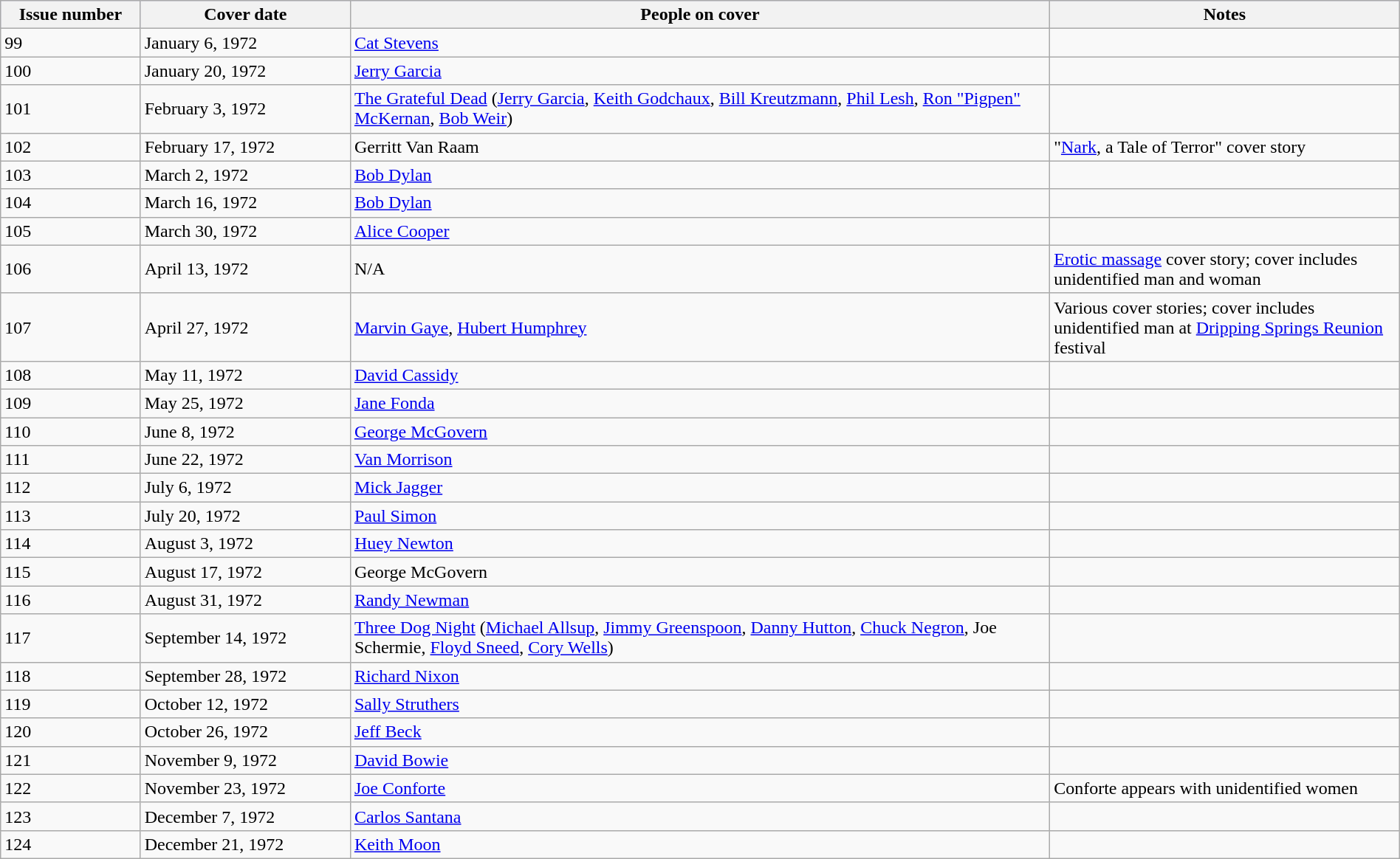<table class="wikitable sortable" style="margin:auto;width:100%;">
<tr style="background:#ccf;">
<th style="width:10%;">Issue number</th>
<th style="width:15%;">Cover date</th>
<th style="width:50%;">People on cover</th>
<th style="width:25%;">Notes</th>
</tr>
<tr>
<td>99</td>
<td>January 6, 1972</td>
<td><a href='#'>Cat Stevens</a></td>
<td></td>
</tr>
<tr>
<td>100</td>
<td>January 20, 1972</td>
<td><a href='#'>Jerry Garcia</a></td>
<td></td>
</tr>
<tr>
<td>101</td>
<td>February 3, 1972</td>
<td><a href='#'>The Grateful Dead</a> (<a href='#'>Jerry Garcia</a>, <a href='#'>Keith Godchaux</a>, <a href='#'>Bill Kreutzmann</a>, <a href='#'>Phil Lesh</a>, <a href='#'>Ron "Pigpen" McKernan</a>, <a href='#'>Bob Weir</a>)</td>
<td></td>
</tr>
<tr>
<td>102</td>
<td>February 17, 1972</td>
<td>Gerritt Van Raam</td>
<td>"<a href='#'>Nark</a>, a Tale of Terror" cover story</td>
</tr>
<tr>
<td>103</td>
<td>March 2, 1972</td>
<td><a href='#'>Bob Dylan</a></td>
<td></td>
</tr>
<tr>
<td>104</td>
<td>March 16, 1972</td>
<td><a href='#'>Bob Dylan</a></td>
<td></td>
</tr>
<tr>
<td>105</td>
<td>March 30, 1972</td>
<td><a href='#'>Alice Cooper</a></td>
<td></td>
</tr>
<tr>
<td>106</td>
<td>April 13, 1972</td>
<td>N/A</td>
<td><a href='#'>Erotic massage</a> cover story; cover includes unidentified man and woman</td>
</tr>
<tr>
<td>107</td>
<td>April 27, 1972</td>
<td><a href='#'>Marvin Gaye</a>, <a href='#'>Hubert Humphrey</a></td>
<td>Various cover stories; cover includes unidentified man at <a href='#'>Dripping Springs Reunion</a> festival</td>
</tr>
<tr>
<td>108</td>
<td>May 11, 1972</td>
<td><a href='#'>David Cassidy</a></td>
<td></td>
</tr>
<tr>
<td>109</td>
<td>May 25, 1972</td>
<td><a href='#'>Jane Fonda</a></td>
<td></td>
</tr>
<tr>
<td>110</td>
<td>June 8, 1972</td>
<td><a href='#'>George McGovern</a></td>
<td></td>
</tr>
<tr>
<td>111</td>
<td>June 22, 1972</td>
<td><a href='#'>Van Morrison</a></td>
<td></td>
</tr>
<tr>
<td>112</td>
<td>July 6, 1972</td>
<td><a href='#'>Mick Jagger</a></td>
<td></td>
</tr>
<tr>
<td>113</td>
<td>July 20, 1972</td>
<td><a href='#'>Paul Simon</a></td>
<td></td>
</tr>
<tr>
<td>114</td>
<td>August 3, 1972</td>
<td><a href='#'>Huey Newton</a></td>
<td></td>
</tr>
<tr>
<td>115</td>
<td>August 17, 1972</td>
<td>George McGovern</td>
<td></td>
</tr>
<tr>
<td>116</td>
<td>August 31, 1972</td>
<td><a href='#'>Randy Newman</a></td>
<td></td>
</tr>
<tr>
<td>117</td>
<td>September 14, 1972</td>
<td><a href='#'>Three Dog Night</a> (<a href='#'>Michael Allsup</a>, <a href='#'>Jimmy Greenspoon</a>, <a href='#'>Danny Hutton</a>, <a href='#'>Chuck Negron</a>, Joe Schermie, <a href='#'>Floyd Sneed</a>, <a href='#'>Cory Wells</a>)</td>
<td></td>
</tr>
<tr>
<td>118</td>
<td>September 28, 1972</td>
<td><a href='#'>Richard Nixon</a></td>
<td></td>
</tr>
<tr>
<td>119</td>
<td>October 12, 1972</td>
<td><a href='#'>Sally Struthers</a></td>
<td></td>
</tr>
<tr>
<td>120</td>
<td>October 26, 1972</td>
<td><a href='#'>Jeff Beck</a></td>
<td></td>
</tr>
<tr>
<td>121</td>
<td>November 9, 1972</td>
<td><a href='#'>David Bowie</a></td>
<td></td>
</tr>
<tr>
<td>122</td>
<td>November 23, 1972</td>
<td><a href='#'>Joe Conforte</a></td>
<td>Conforte appears with unidentified women</td>
</tr>
<tr>
<td>123</td>
<td>December 7, 1972</td>
<td><a href='#'>Carlos Santana</a></td>
<td></td>
</tr>
<tr>
<td>124</td>
<td>December 21, 1972</td>
<td><a href='#'>Keith Moon</a></td>
<td></td>
</tr>
</table>
